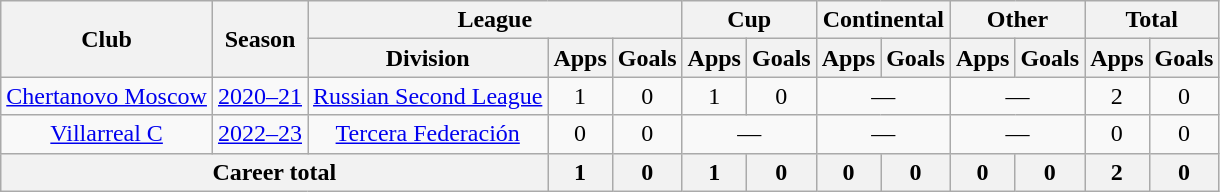<table class="wikitable" style="text-align:center">
<tr>
<th rowspan="2">Club</th>
<th rowspan="2">Season</th>
<th colspan="3">League</th>
<th colspan="2">Cup</th>
<th colspan="2">Continental</th>
<th colspan="2">Other</th>
<th colspan="2">Total</th>
</tr>
<tr>
<th>Division</th>
<th>Apps</th>
<th>Goals</th>
<th>Apps</th>
<th>Goals</th>
<th>Apps</th>
<th>Goals</th>
<th>Apps</th>
<th>Goals</th>
<th>Apps</th>
<th>Goals</th>
</tr>
<tr>
<td><a href='#'>Chertanovo Moscow</a></td>
<td><a href='#'>2020–21</a></td>
<td><a href='#'>Russian Second League</a></td>
<td>1</td>
<td>0</td>
<td>1</td>
<td>0</td>
<td colspan="2">—</td>
<td colspan="2">—</td>
<td>2</td>
<td>0</td>
</tr>
<tr>
<td><a href='#'>Villarreal C</a></td>
<td><a href='#'>2022–23</a></td>
<td><a href='#'>Tercera Federación</a></td>
<td>0</td>
<td>0</td>
<td colspan="2">—</td>
<td colspan="2">—</td>
<td colspan="2">—</td>
<td>0</td>
<td>0</td>
</tr>
<tr>
<th colspan="3">Career total</th>
<th>1</th>
<th>0</th>
<th>1</th>
<th>0</th>
<th>0</th>
<th>0</th>
<th>0</th>
<th>0</th>
<th>2</th>
<th>0</th>
</tr>
</table>
